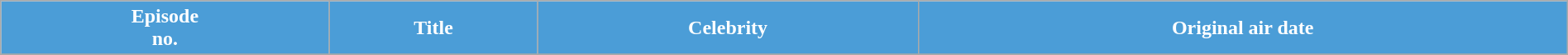<table class="wikitable plainrowheaders" style="width: 100%; margin-right: 0;">
<tr>
<th style="background:#4B9DD7; color:#fff;">Episode<br>no.</th>
<th style="background:#4B9DD7; color:#fff;">Title</th>
<th style="background:#4B9DD7; color:#fff;">Celebrity</th>
<th style="background:#4B9DD7; color:#fff;">Original air date</th>
</tr>
<tr>
</tr>
</table>
